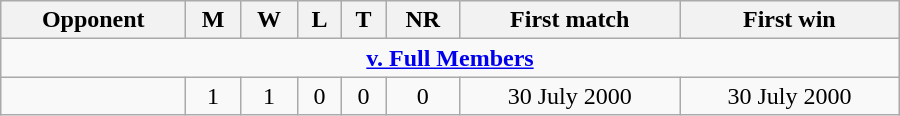<table class="wikitable" style="text-align: center; width: 600px;">
<tr>
<th>Opponent</th>
<th>M</th>
<th>W</th>
<th>L</th>
<th>T</th>
<th>NR</th>
<th>First match</th>
<th>First win</th>
</tr>
<tr>
<td colspan="8" style="text-align: center;"><strong><a href='#'>v. Full Members</a></strong></td>
</tr>
<tr>
<td align=left></td>
<td>1</td>
<td>1</td>
<td>0</td>
<td>0</td>
<td>0</td>
<td>30 July 2000</td>
<td>30 July 2000</td>
</tr>
</table>
